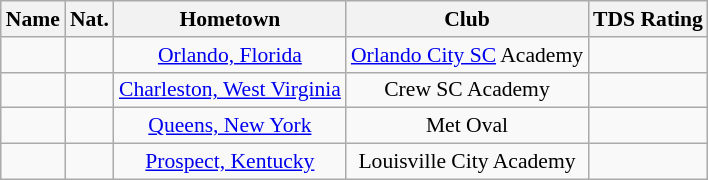<table class="wikitable" style="font-size:90%; text-align:center;" border="1">
<tr>
<th>Name</th>
<th>Nat.</th>
<th>Hometown</th>
<th>Club</th>
<th>TDS Rating</th>
</tr>
<tr>
<td></td>
<td></td>
<td><a href='#'>Orlando, Florida</a></td>
<td><a href='#'>Orlando City SC</a> Academy</td>
<td></td>
</tr>
<tr>
<td></td>
<td></td>
<td><a href='#'>Charleston, West Virginia</a></td>
<td>Crew SC Academy</td>
<td></td>
</tr>
<tr>
<td></td>
<td></td>
<td><a href='#'>Queens, New York</a></td>
<td>Met Oval</td>
<td></td>
</tr>
<tr>
<td></td>
<td></td>
<td><a href='#'>Prospect, Kentucky</a></td>
<td>Louisville City Academy</td>
<td></td>
</tr>
</table>
